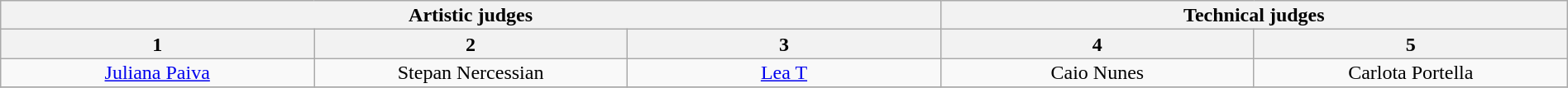<table class="wikitable" style="font-size:100%; line-height:16px; text-align:center" width="100%">
<tr>
<th colspan=3>Artistic judges</th>
<th colspan=2>Technical judges</th>
</tr>
<tr>
<th style="width:20.0%;">1</th>
<th style="width:20.0%;">2</th>
<th style="width:20.0%;">3</th>
<th style="width:20.0%;">4</th>
<th style="width:20.0%;">5</th>
</tr>
<tr>
<td><a href='#'>Juliana Paiva</a></td>
<td>Stepan Nercessian</td>
<td><a href='#'>Lea T</a></td>
<td>Caio Nunes</td>
<td>Carlota Portella</td>
</tr>
<tr>
</tr>
</table>
